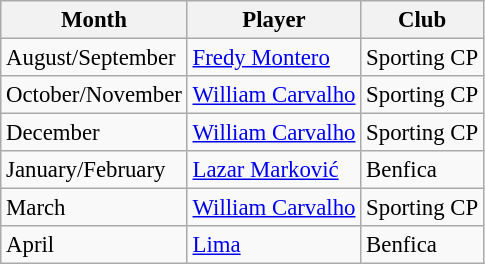<table class="wikitable" style="font-size:95%">
<tr>
<th>Month</th>
<th>Player</th>
<th>Club</th>
</tr>
<tr>
<td>August/September</td>
<td> <a href='#'>Fredy Montero</a></td>
<td>Sporting CP</td>
</tr>
<tr>
<td>October/November</td>
<td> <a href='#'>William Carvalho</a></td>
<td>Sporting CP</td>
</tr>
<tr>
<td>December</td>
<td> <a href='#'>William Carvalho</a></td>
<td>Sporting CP</td>
</tr>
<tr>
<td>January/February</td>
<td> <a href='#'>Lazar Marković</a></td>
<td>Benfica</td>
</tr>
<tr>
<td>March</td>
<td> <a href='#'>William Carvalho</a></td>
<td>Sporting CP</td>
</tr>
<tr>
<td>April</td>
<td> <a href='#'>Lima</a></td>
<td>Benfica</td>
</tr>
</table>
